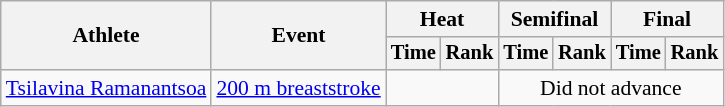<table class=wikitable style="font-size:90%">
<tr>
<th rowspan=2>Athlete</th>
<th rowspan=2>Event</th>
<th colspan="2">Heat</th>
<th colspan="2">Semifinal</th>
<th colspan="2">Final</th>
</tr>
<tr style="font-size:95%">
<th>Time</th>
<th>Rank</th>
<th>Time</th>
<th>Rank</th>
<th>Time</th>
<th>Rank</th>
</tr>
<tr align=center>
<td align=left><a href='#'>Tsilavina Ramanantsoa</a></td>
<td align=left><a href='#'>200 m breaststroke</a></td>
<td colspan=2></td>
<td colspan=4>Did not advance</td>
</tr>
</table>
